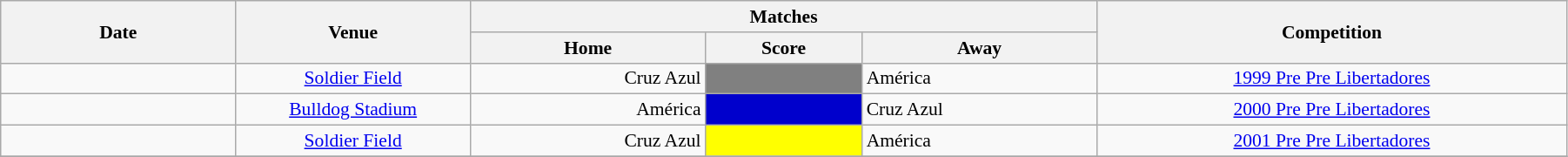<table class="wikitable" style="font-size:90%;width:95%;text-align:center">
<tr>
<th rowspan="2" width="15%">Date</th>
<th rowspan="2" width="15%">Venue</th>
<th colspan="3" width="40%">Matches</th>
<th rowspan="2" width="30%">Competition</th>
</tr>
<tr>
<th width="15%">Home</th>
<th width="10%">Score</th>
<th width="15%">Away</th>
</tr>
<tr>
<td></td>
<td><a href='#'>Soldier Field</a></td>
<td align="right">Cruz Azul</td>
<td bgcolor=808080></td>
<td align="left">América</td>
<td><a href='#'>1999 Pre Pre Libertadores</a></td>
</tr>
<tr>
<td></td>
<td><a href='#'>Bulldog Stadium</a></td>
<td align="right">América</td>
<td bgcolor=0000CC></td>
<td align="left">Cruz Azul</td>
<td><a href='#'>2000 Pre Pre Libertadores</a></td>
</tr>
<tr>
<td></td>
<td><a href='#'>Soldier Field</a></td>
<td align="right">Cruz Azul</td>
<td bgcolor=FFFF00></td>
<td align="left">América</td>
<td><a href='#'>2001 Pre Pre Libertadores</a></td>
</tr>
<tr>
</tr>
</table>
